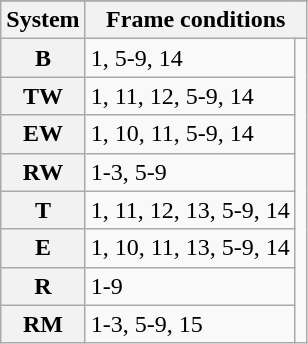<table class="wikitable">
<tr>
</tr>
<tr>
<th scope="col">System</th>
<th scope="col" colspan="2">Frame conditions</th>
</tr>
<tr>
<th scope="row">B</th>
<td>1, 5-9, 14</td>
<td rowspan="8"></td>
</tr>
<tr>
<th scope="row">TW</th>
<td>1, 11, 12, 5-9, 14</td>
</tr>
<tr>
<th scope="row">EW</th>
<td>1, 10, 11, 5-9, 14</td>
</tr>
<tr>
<th scope="row">RW</th>
<td>1-3, 5-9</td>
</tr>
<tr>
<th scope="row">T</th>
<td>1, 11, 12, 13, 5-9, 14</td>
</tr>
<tr>
<th scope="row">E</th>
<td>1, 10, 11, 13, 5-9, 14</td>
</tr>
<tr>
<th scope="row">R</th>
<td>1-9</td>
</tr>
<tr>
<th scope="row">RM</th>
<td>1-3, 5-9, 15</td>
</tr>
</table>
